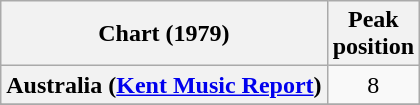<table class="wikitable plainrowheaders sortable" style="text-align:center">
<tr>
<th>Chart (1979)</th>
<th>Peak<br>position</th>
</tr>
<tr>
<th scope="row">Australia (<a href='#'>Kent Music Report</a>)</th>
<td align="center">8</td>
</tr>
<tr>
</tr>
<tr>
</tr>
<tr>
</tr>
<tr>
</tr>
<tr>
</tr>
<tr>
</tr>
<tr>
</tr>
</table>
